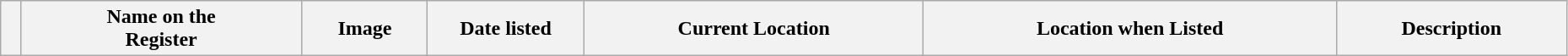<table class="wikitable sortable" style="width:98%">
<tr>
<th></th>
<th width = 18% ><strong>Name on the<br>Register</strong></th>
<th width = 8% class="unsortable" ><strong>Image</strong></th>
<th width = 10% ><strong>Date listed</strong></th>
<th><strong>Current Location</strong></th>
<th><strong>Location when Listed</strong></th>
<th class="unsortable" ><strong>Description</strong><br></th>
</tr>
</table>
